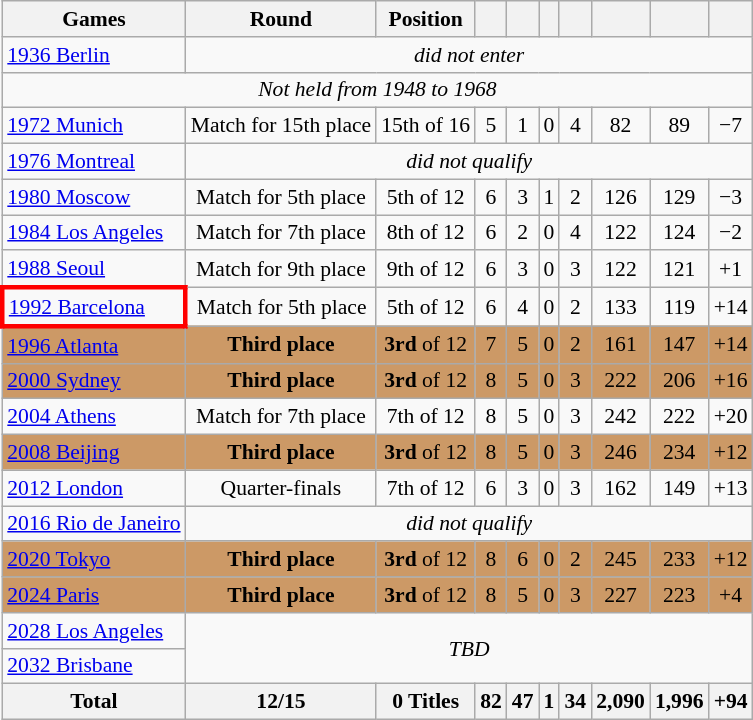<table class="wikitable" style="text-align:center; font-size:90%;">
<tr>
<th>Games</th>
<th>Round</th>
<th>Position</th>
<th></th>
<th></th>
<th></th>
<th></th>
<th></th>
<th></th>
<th></th>
</tr>
<tr>
<td align=left> <a href='#'>1936 Berlin</a></td>
<td colspan=9><em>did not enter</em></td>
</tr>
<tr>
<td colspan=10><em>Not held from 1948 to 1968</em></td>
</tr>
<tr>
<td align=left> <a href='#'>1972 Munich</a></td>
<td>Match for 15th place</td>
<td>15th of 16</td>
<td>5</td>
<td>1</td>
<td>0</td>
<td>4</td>
<td>82</td>
<td>89</td>
<td>−7</td>
</tr>
<tr>
<td align=left> <a href='#'>1976 Montreal</a></td>
<td colspan=9><em>did not qualify</em></td>
</tr>
<tr>
<td align=left> <a href='#'>1980 Moscow</a></td>
<td>Match for 5th place</td>
<td>5th of 12</td>
<td>6</td>
<td>3</td>
<td>1</td>
<td>2</td>
<td>126</td>
<td>129</td>
<td>−3</td>
</tr>
<tr>
<td align=left> <a href='#'>1984 Los Angeles</a></td>
<td>Match for 7th place</td>
<td>8th of 12</td>
<td>6</td>
<td>2</td>
<td>0</td>
<td>4</td>
<td>122</td>
<td>124</td>
<td>−2</td>
</tr>
<tr>
<td align=left> <a href='#'>1988 Seoul</a></td>
<td>Match for 9th place</td>
<td>9th of 12</td>
<td>6</td>
<td>3</td>
<td>0</td>
<td>3</td>
<td>122</td>
<td>121</td>
<td>+1</td>
</tr>
<tr>
<td align=left style="border: 3px solid red"> <a href='#'>1992 Barcelona</a></td>
<td>Match for 5th place</td>
<td>5th of 12</td>
<td>6</td>
<td>4</td>
<td>0</td>
<td>2</td>
<td>133</td>
<td>119</td>
<td>+14</td>
</tr>
<tr style="background:#cc9966;">
<td align=left> <a href='#'>1996 Atlanta</a></td>
<td><strong>Third place</strong></td>
<td><strong>3rd</strong> of 12</td>
<td>7</td>
<td>5</td>
<td>0</td>
<td>2</td>
<td>161</td>
<td>147</td>
<td>+14</td>
</tr>
<tr style="background:#cc9966;">
<td align=left> <a href='#'>2000 Sydney</a></td>
<td><strong>Third place</strong></td>
<td><strong>3rd</strong> of 12</td>
<td>8</td>
<td>5</td>
<td>0</td>
<td>3</td>
<td>222</td>
<td>206</td>
<td>+16</td>
</tr>
<tr>
<td align=left> <a href='#'>2004 Athens</a></td>
<td>Match for 7th place</td>
<td>7th of 12</td>
<td>8</td>
<td>5</td>
<td>0</td>
<td>3</td>
<td>242</td>
<td>222</td>
<td>+20</td>
</tr>
<tr style="background:#cc9966;">
<td align=left> <a href='#'>2008 Beijing</a></td>
<td><strong>Third place</strong></td>
<td><strong>3rd</strong> of 12</td>
<td>8</td>
<td>5</td>
<td>0</td>
<td>3</td>
<td>246</td>
<td>234</td>
<td>+12</td>
</tr>
<tr>
<td align=left> <a href='#'>2012 London</a></td>
<td>Quarter-finals</td>
<td>7th of 12</td>
<td>6</td>
<td>3</td>
<td>0</td>
<td>3</td>
<td>162</td>
<td>149</td>
<td>+13</td>
</tr>
<tr>
<td align=left> <a href='#'>2016 Rio de Janeiro</a></td>
<td colspan="9"><em>did not qualify</em></td>
</tr>
<tr style="background:#cc9966;">
<td align=left> <a href='#'>2020 Tokyo</a></td>
<td><strong>Third place</strong></td>
<td><strong>3rd</strong> of 12</td>
<td>8</td>
<td>6</td>
<td>0</td>
<td>2</td>
<td>245</td>
<td>233</td>
<td>+12</td>
</tr>
<tr style="background:#cc9966;">
<td align=left> <a href='#'>2024 Paris</a></td>
<td><strong>Third place</strong></td>
<td><strong>3rd</strong> of 12</td>
<td>8</td>
<td>5</td>
<td>0</td>
<td>3</td>
<td>227</td>
<td>223</td>
<td>+4</td>
</tr>
<tr>
<td align=left> <a href='#'>2028 Los Angeles</a></td>
<td colspan=9 rowspan=2><em>TBD</em></td>
</tr>
<tr>
<td align=left> <a href='#'>2032 Brisbane</a></td>
</tr>
<tr>
<th>Total</th>
<th>12/15</th>
<th>0 Titles</th>
<th>82</th>
<th>47</th>
<th>1</th>
<th>34</th>
<th>2,090</th>
<th>1,996</th>
<th>+94</th>
</tr>
</table>
